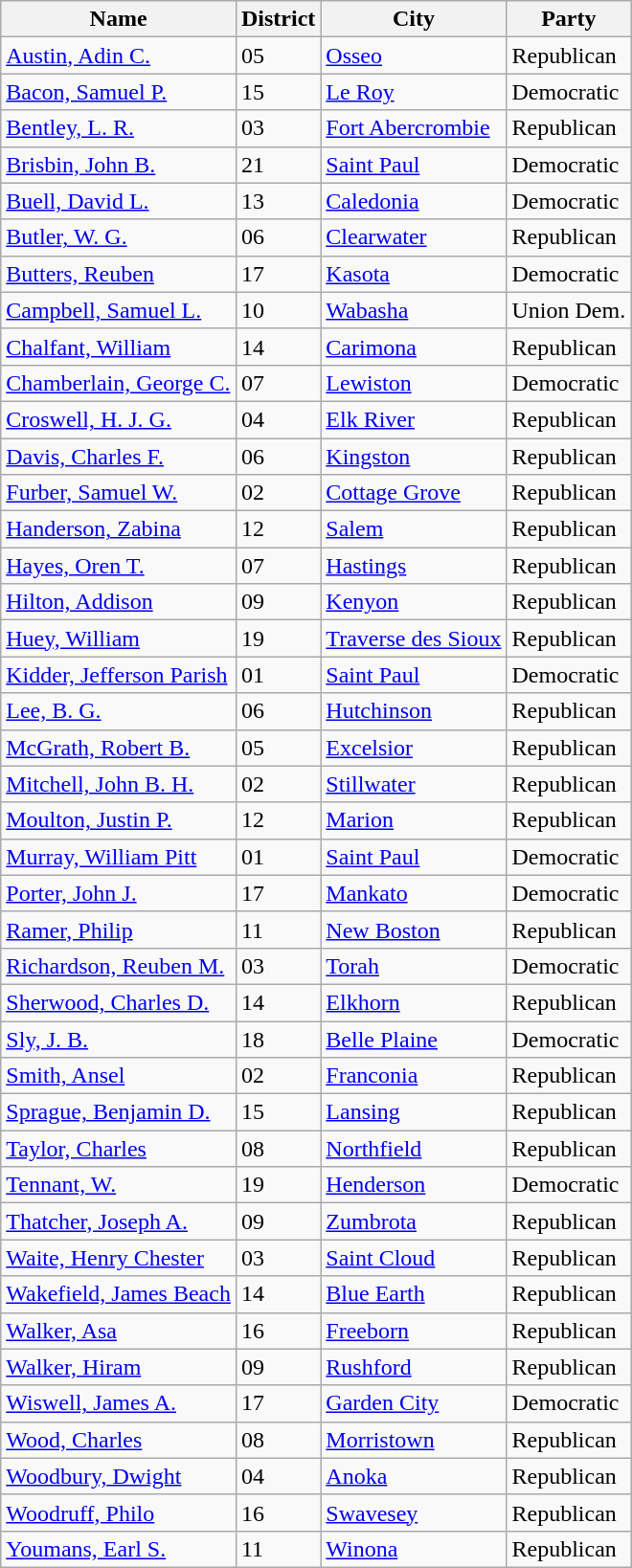<table class="wikitable sortable">
<tr>
<th>Name</th>
<th>District</th>
<th>City</th>
<th>Party</th>
</tr>
<tr>
<td><a href='#'>Austin, Adin C.</a></td>
<td>05</td>
<td><a href='#'>Osseo</a></td>
<td>Republican</td>
</tr>
<tr>
<td><a href='#'>Bacon, Samuel P.</a></td>
<td>15</td>
<td><a href='#'>Le Roy</a></td>
<td>Democratic</td>
</tr>
<tr>
<td><a href='#'>Bentley, L. R.</a></td>
<td>03</td>
<td><a href='#'>Fort Abercrombie</a></td>
<td>Republican</td>
</tr>
<tr>
<td><a href='#'>Brisbin, John B.</a></td>
<td>21</td>
<td><a href='#'>Saint Paul</a></td>
<td>Democratic</td>
</tr>
<tr>
<td><a href='#'>Buell, David L.</a></td>
<td>13</td>
<td><a href='#'>Caledonia</a></td>
<td>Democratic</td>
</tr>
<tr>
<td><a href='#'>Butler, W. G.</a></td>
<td>06</td>
<td><a href='#'>Clearwater</a></td>
<td>Republican</td>
</tr>
<tr>
<td><a href='#'>Butters, Reuben</a></td>
<td>17</td>
<td><a href='#'>Kasota</a></td>
<td>Democratic</td>
</tr>
<tr>
<td><a href='#'>Campbell, Samuel L.</a></td>
<td>10</td>
<td><a href='#'>Wabasha</a></td>
<td>Union Dem.</td>
</tr>
<tr>
<td><a href='#'>Chalfant, William</a></td>
<td>14</td>
<td><a href='#'>Carimona</a></td>
<td>Republican</td>
</tr>
<tr>
<td><a href='#'>Chamberlain, George C.</a></td>
<td>07</td>
<td><a href='#'>Lewiston</a></td>
<td>Democratic</td>
</tr>
<tr>
<td><a href='#'>Croswell, H. J. G.</a></td>
<td>04</td>
<td><a href='#'>Elk River</a></td>
<td>Republican</td>
</tr>
<tr>
<td><a href='#'>Davis, Charles F.</a></td>
<td>06</td>
<td><a href='#'>Kingston</a></td>
<td>Republican</td>
</tr>
<tr>
<td><a href='#'>Furber, Samuel W.</a></td>
<td>02</td>
<td><a href='#'>Cottage Grove</a></td>
<td>Republican</td>
</tr>
<tr>
<td><a href='#'>Handerson, Zabina</a></td>
<td>12</td>
<td><a href='#'>Salem</a></td>
<td>Republican</td>
</tr>
<tr>
<td><a href='#'>Hayes, Oren T.</a></td>
<td>07</td>
<td><a href='#'>Hastings</a></td>
<td>Republican</td>
</tr>
<tr>
<td><a href='#'>Hilton, Addison</a></td>
<td>09</td>
<td><a href='#'>Kenyon</a></td>
<td>Republican</td>
</tr>
<tr>
<td><a href='#'>Huey, William</a></td>
<td>19</td>
<td><a href='#'>Traverse des Sioux</a></td>
<td>Republican</td>
</tr>
<tr>
<td><a href='#'>Kidder, Jefferson Parish</a></td>
<td>01</td>
<td><a href='#'>Saint Paul</a></td>
<td>Democratic</td>
</tr>
<tr>
<td><a href='#'>Lee, B. G.</a></td>
<td>06</td>
<td><a href='#'>Hutchinson</a></td>
<td>Republican</td>
</tr>
<tr>
<td><a href='#'>McGrath, Robert B.</a></td>
<td>05</td>
<td><a href='#'>Excelsior</a></td>
<td>Republican</td>
</tr>
<tr>
<td><a href='#'>Mitchell, John B. H.</a></td>
<td>02</td>
<td><a href='#'>Stillwater</a></td>
<td>Republican</td>
</tr>
<tr>
<td><a href='#'>Moulton, Justin P.</a></td>
<td>12</td>
<td><a href='#'>Marion</a></td>
<td>Republican</td>
</tr>
<tr>
<td><a href='#'>Murray, William Pitt</a></td>
<td>01</td>
<td><a href='#'>Saint Paul</a></td>
<td>Democratic</td>
</tr>
<tr>
<td><a href='#'>Porter, John J.</a></td>
<td>17</td>
<td><a href='#'>Mankato</a></td>
<td>Democratic</td>
</tr>
<tr>
<td><a href='#'>Ramer, Philip</a></td>
<td>11</td>
<td><a href='#'>New Boston</a></td>
<td>Republican</td>
</tr>
<tr>
<td><a href='#'>Richardson, Reuben M.</a></td>
<td>03</td>
<td><a href='#'>Torah</a></td>
<td>Democratic</td>
</tr>
<tr>
<td><a href='#'>Sherwood, Charles D.</a></td>
<td>14</td>
<td><a href='#'>Elkhorn</a></td>
<td>Republican</td>
</tr>
<tr>
<td><a href='#'>Sly, J. B.</a></td>
<td>18</td>
<td><a href='#'>Belle Plaine</a></td>
<td>Democratic</td>
</tr>
<tr>
<td><a href='#'>Smith, Ansel</a></td>
<td>02</td>
<td><a href='#'>Franconia</a></td>
<td>Republican</td>
</tr>
<tr>
<td><a href='#'>Sprague, Benjamin D.</a></td>
<td>15</td>
<td><a href='#'>Lansing</a></td>
<td>Republican</td>
</tr>
<tr>
<td><a href='#'>Taylor, Charles</a></td>
<td>08</td>
<td><a href='#'>Northfield</a></td>
<td>Republican</td>
</tr>
<tr>
<td><a href='#'>Tennant, W.</a></td>
<td>19</td>
<td><a href='#'>Henderson</a></td>
<td>Democratic</td>
</tr>
<tr>
<td><a href='#'>Thatcher, Joseph A.</a></td>
<td>09</td>
<td><a href='#'>Zumbrota</a></td>
<td>Republican</td>
</tr>
<tr>
<td><a href='#'>Waite, Henry Chester</a></td>
<td>03</td>
<td><a href='#'>Saint Cloud</a></td>
<td>Republican</td>
</tr>
<tr>
<td><a href='#'>Wakefield, James Beach</a></td>
<td>14</td>
<td><a href='#'>Blue Earth</a></td>
<td>Republican</td>
</tr>
<tr>
<td><a href='#'>Walker, Asa</a></td>
<td>16</td>
<td><a href='#'>Freeborn</a></td>
<td>Republican</td>
</tr>
<tr>
<td><a href='#'>Walker, Hiram</a></td>
<td>09</td>
<td><a href='#'>Rushford</a></td>
<td>Republican</td>
</tr>
<tr>
<td><a href='#'>Wiswell, James A.</a></td>
<td>17</td>
<td><a href='#'>Garden City</a></td>
<td>Democratic</td>
</tr>
<tr>
<td><a href='#'>Wood, Charles</a></td>
<td>08</td>
<td><a href='#'>Morristown</a></td>
<td>Republican</td>
</tr>
<tr>
<td><a href='#'>Woodbury, Dwight</a></td>
<td>04</td>
<td><a href='#'>Anoka</a></td>
<td>Republican</td>
</tr>
<tr>
<td><a href='#'>Woodruff, Philo</a></td>
<td>16</td>
<td><a href='#'>Swavesey</a></td>
<td>Republican</td>
</tr>
<tr>
<td><a href='#'>Youmans, Earl S.</a></td>
<td>11</td>
<td><a href='#'>Winona</a></td>
<td>Republican</td>
</tr>
</table>
